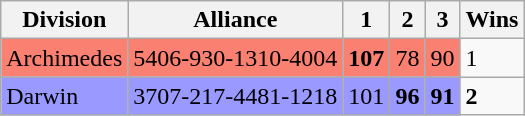<table class="wikitable">
<tr>
<th>Division</th>
<th>Alliance</th>
<th>1</th>
<th>2</th>
<th>3</th>
<th>Wins</th>
</tr>
<tr>
<td style="background:salmon">Archimedes</td>
<td style="background:salmon">5406-930-1310-4004</td>
<td style="background:salmon"><strong>107</strong></td>
<td style="background:salmon">78</td>
<td style="background:salmon">90</td>
<td>1</td>
</tr>
<tr>
<td style="background:#9999ff">Darwin</td>
<td style="background:#9999ff">3707-217-4481-1218</td>
<td style="background:#9999ff">101</td>
<td style="background:#9999ff"><strong>96</strong></td>
<td style="background:#9999ff"><strong>91</strong></td>
<td><strong>2</strong></td>
</tr>
</table>
